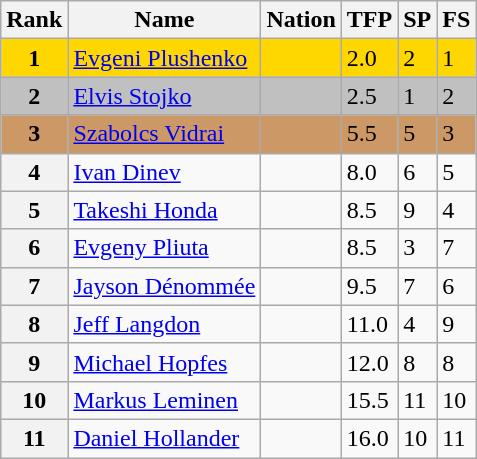<table class="wikitable">
<tr>
<th>Rank</th>
<th>Name</th>
<th>Nation</th>
<th>TFP</th>
<th>SP</th>
<th>FS</th>
</tr>
<tr bgcolor="gold">
<td align="center"><strong>1</strong></td>
<td><a href='#'>Evgeni Plushenko</a></td>
<td></td>
<td>2.0</td>
<td>2</td>
<td>1</td>
</tr>
<tr bgcolor="silver">
<td align="center"><strong>2</strong></td>
<td><a href='#'>Elvis Stojko</a></td>
<td></td>
<td>2.5</td>
<td>1</td>
<td>2</td>
</tr>
<tr bgcolor="cc9966">
<td align="center"><strong>3</strong></td>
<td><a href='#'>Szabolcs Vidrai</a></td>
<td></td>
<td>5.5</td>
<td>5</td>
<td>3</td>
</tr>
<tr>
<th>4</th>
<td><a href='#'>Ivan Dinev</a></td>
<td></td>
<td>8.0</td>
<td>6</td>
<td>5</td>
</tr>
<tr>
<th>5</th>
<td><a href='#'>Takeshi Honda</a></td>
<td></td>
<td>8.5</td>
<td>9</td>
<td>4</td>
</tr>
<tr>
<th>6</th>
<td><a href='#'>Evgeny Pliuta</a></td>
<td></td>
<td>8.5</td>
<td>3</td>
<td>7</td>
</tr>
<tr>
<th>7</th>
<td><a href='#'>Jayson Dénommée</a></td>
<td></td>
<td>9.5</td>
<td>7</td>
<td>6</td>
</tr>
<tr>
<th>8</th>
<td><a href='#'>Jeff Langdon</a></td>
<td></td>
<td>11.0</td>
<td>4</td>
<td>9</td>
</tr>
<tr>
<th>9</th>
<td><a href='#'>Michael Hopfes</a></td>
<td></td>
<td>12.0</td>
<td>8</td>
<td>8</td>
</tr>
<tr>
<th>10</th>
<td><a href='#'>Markus Leminen</a></td>
<td></td>
<td>15.5</td>
<td>11</td>
<td>10</td>
</tr>
<tr>
<th>11</th>
<td><a href='#'>Daniel Hollander</a></td>
<td></td>
<td>16.0</td>
<td>10</td>
<td>11</td>
</tr>
</table>
